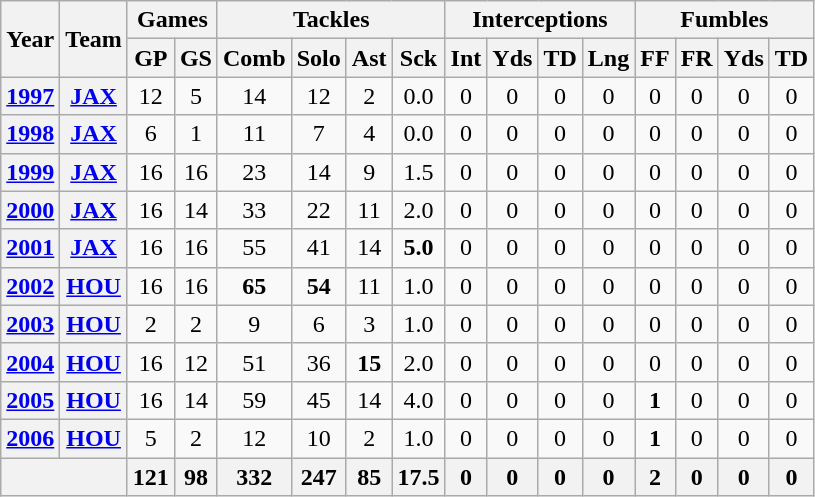<table class="wikitable" style="text-align:center">
<tr>
<th rowspan="2">Year</th>
<th rowspan="2">Team</th>
<th colspan="2">Games</th>
<th colspan="4">Tackles</th>
<th colspan="4">Interceptions</th>
<th colspan="4">Fumbles</th>
</tr>
<tr>
<th>GP</th>
<th>GS</th>
<th>Comb</th>
<th>Solo</th>
<th>Ast</th>
<th>Sck</th>
<th>Int</th>
<th>Yds</th>
<th>TD</th>
<th>Lng</th>
<th>FF</th>
<th>FR</th>
<th>Yds</th>
<th>TD</th>
</tr>
<tr>
<th><a href='#'>1997</a></th>
<th><a href='#'>JAX</a></th>
<td>12</td>
<td>5</td>
<td>14</td>
<td>12</td>
<td>2</td>
<td>0.0</td>
<td>0</td>
<td>0</td>
<td>0</td>
<td>0</td>
<td>0</td>
<td>0</td>
<td>0</td>
<td>0</td>
</tr>
<tr>
<th><a href='#'>1998</a></th>
<th><a href='#'>JAX</a></th>
<td>6</td>
<td>1</td>
<td>11</td>
<td>7</td>
<td>4</td>
<td>0.0</td>
<td>0</td>
<td>0</td>
<td>0</td>
<td>0</td>
<td>0</td>
<td>0</td>
<td>0</td>
<td>0</td>
</tr>
<tr>
<th><a href='#'>1999</a></th>
<th><a href='#'>JAX</a></th>
<td>16</td>
<td>16</td>
<td>23</td>
<td>14</td>
<td>9</td>
<td>1.5</td>
<td>0</td>
<td>0</td>
<td>0</td>
<td>0</td>
<td>0</td>
<td>0</td>
<td>0</td>
<td>0</td>
</tr>
<tr>
<th><a href='#'>2000</a></th>
<th><a href='#'>JAX</a></th>
<td>16</td>
<td>14</td>
<td>33</td>
<td>22</td>
<td>11</td>
<td>2.0</td>
<td>0</td>
<td>0</td>
<td>0</td>
<td>0</td>
<td>0</td>
<td>0</td>
<td>0</td>
<td>0</td>
</tr>
<tr>
<th><a href='#'>2001</a></th>
<th><a href='#'>JAX</a></th>
<td>16</td>
<td>16</td>
<td>55</td>
<td>41</td>
<td>14</td>
<td><strong>5.0</strong></td>
<td>0</td>
<td>0</td>
<td>0</td>
<td>0</td>
<td>0</td>
<td>0</td>
<td>0</td>
<td>0</td>
</tr>
<tr>
<th><a href='#'>2002</a></th>
<th><a href='#'>HOU</a></th>
<td>16</td>
<td>16</td>
<td><strong>65</strong></td>
<td><strong>54</strong></td>
<td>11</td>
<td>1.0</td>
<td>0</td>
<td>0</td>
<td>0</td>
<td>0</td>
<td>0</td>
<td>0</td>
<td>0</td>
<td>0</td>
</tr>
<tr>
<th><a href='#'>2003</a></th>
<th><a href='#'>HOU</a></th>
<td>2</td>
<td>2</td>
<td>9</td>
<td>6</td>
<td>3</td>
<td>1.0</td>
<td>0</td>
<td>0</td>
<td>0</td>
<td>0</td>
<td>0</td>
<td>0</td>
<td>0</td>
<td>0</td>
</tr>
<tr>
<th><a href='#'>2004</a></th>
<th><a href='#'>HOU</a></th>
<td>16</td>
<td>12</td>
<td>51</td>
<td>36</td>
<td><strong>15</strong></td>
<td>2.0</td>
<td>0</td>
<td>0</td>
<td>0</td>
<td>0</td>
<td>0</td>
<td>0</td>
<td>0</td>
<td>0</td>
</tr>
<tr>
<th><a href='#'>2005</a></th>
<th><a href='#'>HOU</a></th>
<td>16</td>
<td>14</td>
<td>59</td>
<td>45</td>
<td>14</td>
<td>4.0</td>
<td>0</td>
<td>0</td>
<td>0</td>
<td>0</td>
<td><strong>1</strong></td>
<td>0</td>
<td>0</td>
<td>0</td>
</tr>
<tr>
<th><a href='#'>2006</a></th>
<th><a href='#'>HOU</a></th>
<td>5</td>
<td>2</td>
<td>12</td>
<td>10</td>
<td>2</td>
<td>1.0</td>
<td>0</td>
<td>0</td>
<td>0</td>
<td>0</td>
<td><strong>1</strong></td>
<td>0</td>
<td>0</td>
<td>0</td>
</tr>
<tr>
<th colspan="2"></th>
<th>121</th>
<th>98</th>
<th>332</th>
<th>247</th>
<th>85</th>
<th>17.5</th>
<th>0</th>
<th>0</th>
<th>0</th>
<th>0</th>
<th>2</th>
<th>0</th>
<th>0</th>
<th>0</th>
</tr>
</table>
